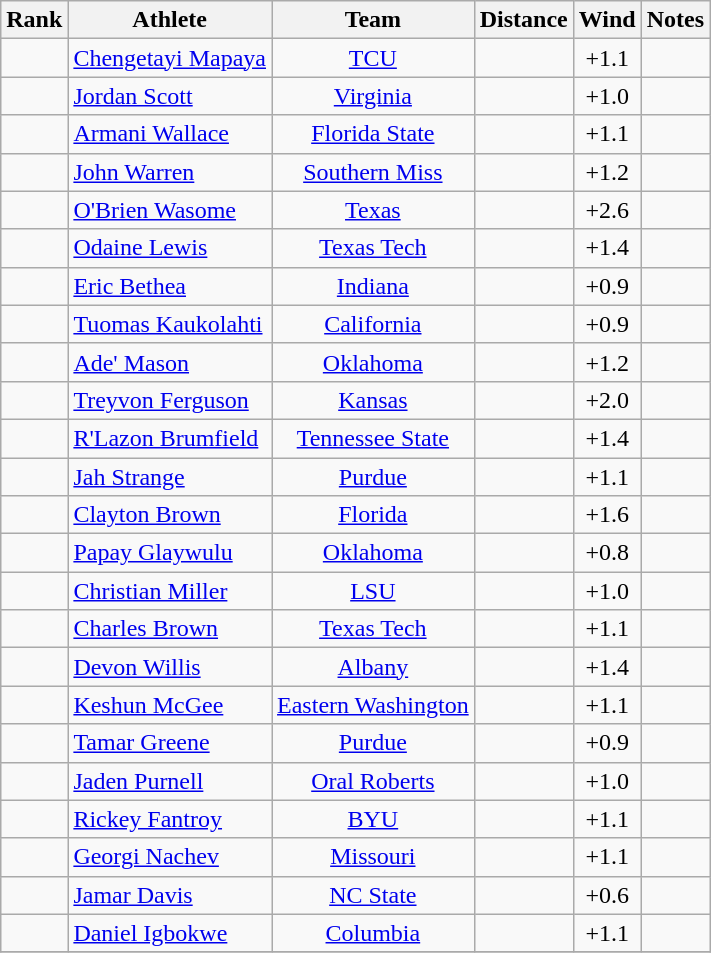<table class="wikitable sortable" style="text-align:center">
<tr>
<th>Rank</th>
<th>Athlete</th>
<th>Team</th>
<th>Distance</th>
<th>Wind</th>
<th>Notes</th>
</tr>
<tr>
<td></td>
<td align=left> <a href='#'>Chengetayi Mapaya</a></td>
<td><a href='#'>TCU</a></td>
<td></td>
<td>+1.1</td>
<td></td>
</tr>
<tr>
<td></td>
<td align=left> <a href='#'>Jordan Scott</a></td>
<td><a href='#'>Virginia</a></td>
<td></td>
<td>+1.0</td>
<td></td>
</tr>
<tr>
<td></td>
<td align=left> <a href='#'>Armani Wallace</a></td>
<td><a href='#'>Florida State</a></td>
<td></td>
<td>+1.1</td>
<td></td>
</tr>
<tr>
<td></td>
<td align=left> <a href='#'>John Warren</a></td>
<td><a href='#'>Southern Miss</a></td>
<td></td>
<td>+1.2</td>
<td></td>
</tr>
<tr>
<td></td>
<td align=left> <a href='#'>O'Brien Wasome</a></td>
<td><a href='#'>Texas</a></td>
<td></td>
<td>+2.6</td>
<td></td>
</tr>
<tr>
<td></td>
<td align=left> <a href='#'>Odaine Lewis</a></td>
<td><a href='#'>Texas Tech</a></td>
<td></td>
<td>+1.4</td>
<td></td>
</tr>
<tr>
<td></td>
<td align=left> <a href='#'>Eric Bethea</a></td>
<td><a href='#'>Indiana</a></td>
<td></td>
<td>+0.9</td>
<td></td>
</tr>
<tr>
<td></td>
<td align=left> <a href='#'>Tuomas Kaukolahti</a></td>
<td><a href='#'>California</a></td>
<td></td>
<td>+0.9</td>
<td></td>
</tr>
<tr>
<td></td>
<td align=left> <a href='#'>Ade' Mason</a></td>
<td><a href='#'>Oklahoma</a></td>
<td></td>
<td>+1.2</td>
<td></td>
</tr>
<tr>
<td></td>
<td align=left> <a href='#'>Treyvon Ferguson</a></td>
<td><a href='#'>Kansas</a></td>
<td></td>
<td>+2.0</td>
<td></td>
</tr>
<tr>
<td></td>
<td align=left> <a href='#'>R'Lazon Brumfield</a></td>
<td><a href='#'>Tennessee State</a></td>
<td></td>
<td>+1.4</td>
<td></td>
</tr>
<tr>
<td></td>
<td align=left> <a href='#'>Jah Strange</a></td>
<td><a href='#'>Purdue</a></td>
<td></td>
<td>+1.1</td>
<td></td>
</tr>
<tr>
<td></td>
<td align=left> <a href='#'>Clayton Brown</a></td>
<td><a href='#'>Florida</a></td>
<td></td>
<td>+1.6</td>
<td></td>
</tr>
<tr>
<td></td>
<td align=left> <a href='#'>Papay Glaywulu</a></td>
<td><a href='#'>Oklahoma</a></td>
<td></td>
<td>+0.8</td>
<td></td>
</tr>
<tr>
<td></td>
<td align=left> <a href='#'>Christian Miller</a></td>
<td><a href='#'>LSU</a></td>
<td></td>
<td>+1.0</td>
<td></td>
</tr>
<tr>
<td></td>
<td align=left> <a href='#'>Charles Brown</a></td>
<td><a href='#'>Texas Tech</a></td>
<td></td>
<td>+1.1</td>
<td></td>
</tr>
<tr>
<td></td>
<td align=left> <a href='#'>Devon Willis</a></td>
<td><a href='#'>Albany</a></td>
<td></td>
<td>+1.4</td>
<td></td>
</tr>
<tr>
<td></td>
<td align=left> <a href='#'>Keshun McGee</a></td>
<td><a href='#'>Eastern Washington</a></td>
<td></td>
<td>+1.1</td>
<td></td>
</tr>
<tr>
<td></td>
<td align=left> <a href='#'>Tamar Greene</a></td>
<td><a href='#'>Purdue</a></td>
<td></td>
<td>+0.9</td>
<td></td>
</tr>
<tr>
<td></td>
<td align=left> <a href='#'>Jaden Purnell</a></td>
<td><a href='#'>Oral Roberts</a></td>
<td></td>
<td>+1.0</td>
<td></td>
</tr>
<tr>
<td></td>
<td align=left> <a href='#'>Rickey Fantroy</a></td>
<td><a href='#'>BYU</a></td>
<td></td>
<td>+1.1</td>
<td></td>
</tr>
<tr>
<td></td>
<td align=left> <a href='#'>Georgi Nachev</a></td>
<td><a href='#'>Missouri</a></td>
<td></td>
<td>+1.1</td>
<td></td>
</tr>
<tr>
<td></td>
<td align=left> <a href='#'>Jamar Davis</a></td>
<td><a href='#'>NC State</a></td>
<td></td>
<td>+0.6</td>
<td></td>
</tr>
<tr>
<td></td>
<td align=left> <a href='#'>Daniel Igbokwe</a></td>
<td><a href='#'>Columbia</a></td>
<td></td>
<td>+1.1</td>
<td></td>
</tr>
<tr>
</tr>
</table>
